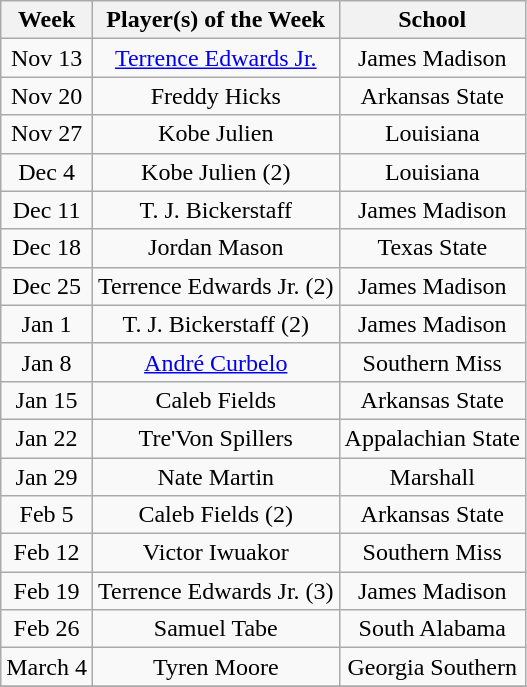<table class=wikitable style="text-align:center">
<tr>
<th>Week</th>
<th>Player(s) of the Week</th>
<th>School</th>
</tr>
<tr>
<td>Nov 13</td>
<td><a href='#'>Terrence Edwards Jr.</a></td>
<td>James Madison</td>
</tr>
<tr>
<td>Nov 20</td>
<td>Freddy Hicks</td>
<td>Arkansas State</td>
</tr>
<tr>
<td>Nov 27</td>
<td>Kobe Julien</td>
<td>Louisiana</td>
</tr>
<tr>
<td>Dec 4</td>
<td>Kobe Julien (2)</td>
<td>Louisiana</td>
</tr>
<tr>
<td>Dec 11</td>
<td>T. J. Bickerstaff</td>
<td>James Madison</td>
</tr>
<tr>
<td>Dec 18</td>
<td>Jordan Mason</td>
<td>Texas State</td>
</tr>
<tr>
<td>Dec 25</td>
<td>Terrence Edwards Jr. (2)</td>
<td>James Madison</td>
</tr>
<tr>
<td>Jan 1</td>
<td>T. J. Bickerstaff (2)</td>
<td>James Madison</td>
</tr>
<tr>
<td>Jan 8</td>
<td><a href='#'>André Curbelo</a></td>
<td>Southern Miss</td>
</tr>
<tr>
<td>Jan 15</td>
<td>Caleb Fields</td>
<td>Arkansas State</td>
</tr>
<tr>
<td>Jan 22</td>
<td>Tre'Von Spillers</td>
<td>Appalachian State</td>
</tr>
<tr>
<td>Jan 29</td>
<td>Nate Martin</td>
<td>Marshall</td>
</tr>
<tr>
<td>Feb 5</td>
<td>Caleb Fields (2)</td>
<td>Arkansas State</td>
</tr>
<tr>
<td>Feb 12</td>
<td>Victor Iwuakor</td>
<td>Southern Miss</td>
</tr>
<tr>
<td>Feb 19</td>
<td>Terrence Edwards Jr. (3)</td>
<td>James Madison</td>
</tr>
<tr>
<td>Feb 26</td>
<td>Samuel Tabe</td>
<td>South Alabama</td>
</tr>
<tr>
<td>March 4</td>
<td>Tyren Moore</td>
<td>Georgia Southern</td>
</tr>
<tr>
</tr>
</table>
